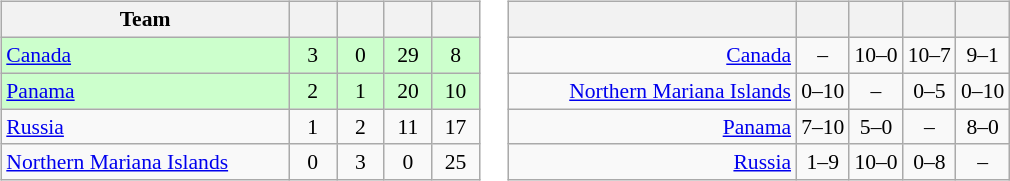<table>
<tr>
<td><br><table class="wikitable" style="text-align: center; font-size: 90%;">
<tr>
<th width=185>Team</th>
<th width=25></th>
<th width=25></th>
<th width=25></th>
<th width=25></th>
</tr>
<tr bgcolor="#ccffcc">
<td align="left"> <a href='#'>Canada</a></td>
<td>3</td>
<td>0</td>
<td>29</td>
<td>8</td>
</tr>
<tr bgcolor="#ccffcc">
<td align="left"> <a href='#'>Panama</a></td>
<td>2</td>
<td>1</td>
<td>20</td>
<td>10</td>
</tr>
<tr>
<td align="left"> <a href='#'>Russia</a></td>
<td>1</td>
<td>2</td>
<td>11</td>
<td>17</td>
</tr>
<tr>
<td align="left"> <a href='#'>Northern Mariana Islands</a></td>
<td>0</td>
<td>3</td>
<td>0</td>
<td>25</td>
</tr>
</table>
</td>
<td><br><table class="wikitable" style="text-align:center; font-size:90%;">
<tr>
<th width=185> </th>
<th></th>
<th></th>
<th></th>
<th></th>
</tr>
<tr>
<td style="text-align:right;"><a href='#'>Canada</a> </td>
<td>–</td>
<td>10–0</td>
<td>10–7</td>
<td>9–1</td>
</tr>
<tr>
<td style="text-align:right;"><a href='#'>Northern Mariana Islands</a> </td>
<td>0–10</td>
<td>–</td>
<td>0–5</td>
<td>0–10</td>
</tr>
<tr>
<td style="text-align:right;"><a href='#'>Panama</a> </td>
<td>7–10</td>
<td>5–0</td>
<td>–</td>
<td>8–0</td>
</tr>
<tr>
<td style="text-align:right;"><a href='#'>Russia</a> </td>
<td>1–9</td>
<td>10–0</td>
<td>0–8</td>
<td>–</td>
</tr>
</table>
</td>
</tr>
</table>
